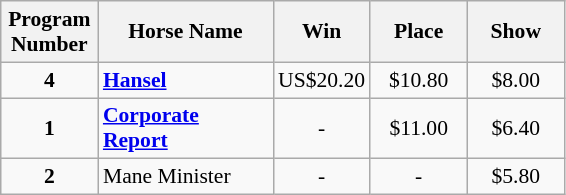<table class="wikitable sortable" style="font-size:90%">
<tr>
<th width="58px">Program <br> Number</th>
<th width="110px">Horse Name <br></th>
<th width="58px">Win <br></th>
<th width="58px">Place <br></th>
<th width="58px">Show <br></th>
</tr>
<tr>
<td align=center><strong>4</strong></td>
<td><strong><a href='#'>Hansel</a></strong></td>
<td align=center>US$20.20</td>
<td align=center>$10.80</td>
<td align=center>$8.00</td>
</tr>
<tr>
<td align=center><strong>1</strong></td>
<td><strong><a href='#'>Corporate Report</a></strong></td>
<td align=center>-</td>
<td align=center>$11.00</td>
<td align=center>$6.40</td>
</tr>
<tr>
<td align=center><strong>2</strong></td>
<td>Mane Minister</td>
<td align=center>-</td>
<td align=center>-</td>
<td align=center>$5.80</td>
</tr>
</table>
